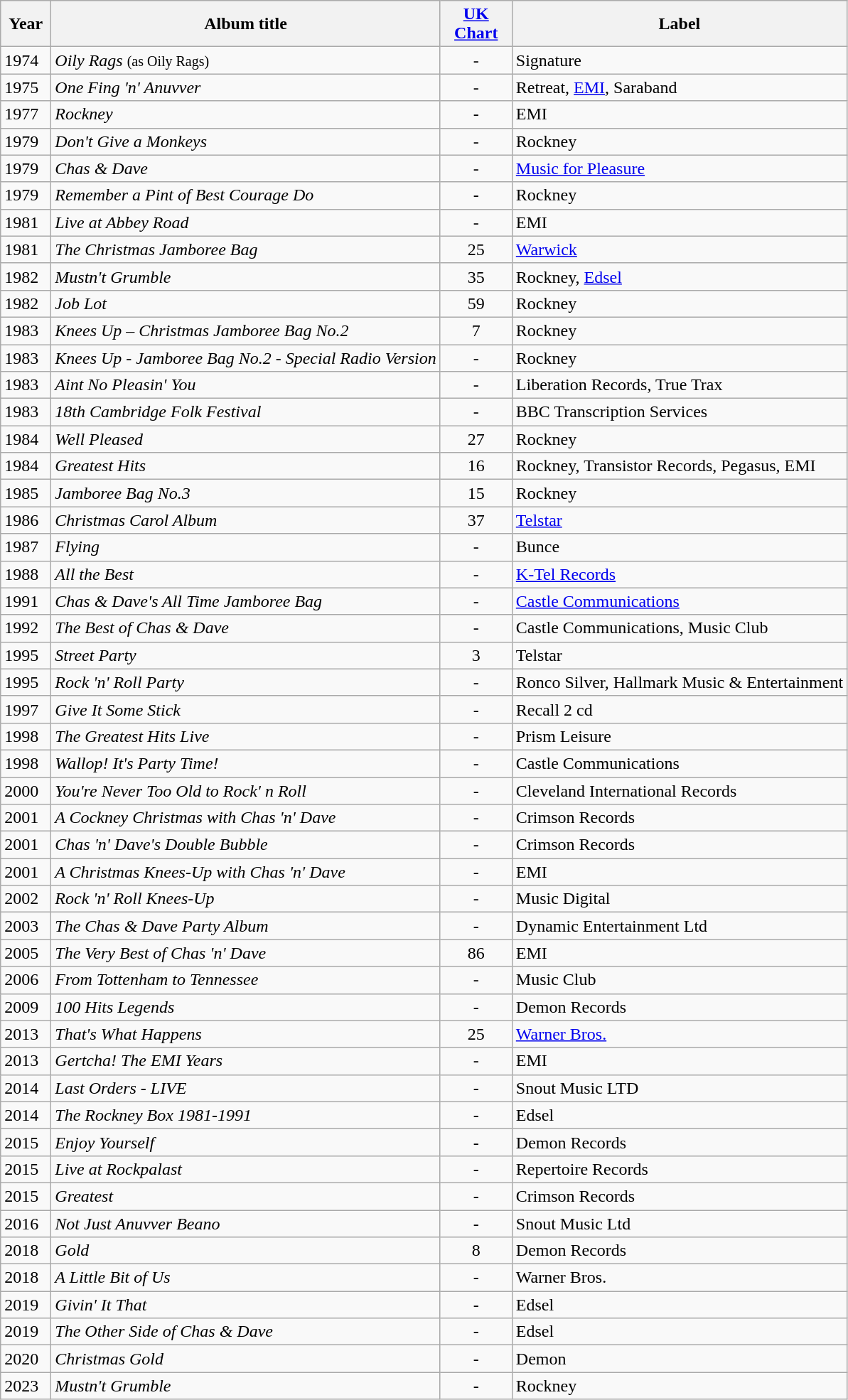<table class="wikitable">
<tr>
<th width="40">Year</th>
<th>Album title</th>
<th width="60"><a href='#'>UK Chart</a></th>
<th>Label</th>
</tr>
<tr>
<td>1974</td>
<td><em>Oily Rags</em>  <small>(as Oily Rags)</small></td>
<td align="center">-</td>
<td>Signature</td>
</tr>
<tr>
<td>1975</td>
<td><em>One Fing 'n' Anuvver</em></td>
<td align="center">-</td>
<td>Retreat, <a href='#'>EMI</a>, Saraband</td>
</tr>
<tr>
<td>1977</td>
<td><em>Rockney</em></td>
<td align="center">-</td>
<td>EMI</td>
</tr>
<tr>
<td>1979</td>
<td><em>Don't Give a Monkeys</em></td>
<td align="center">-</td>
<td>Rockney</td>
</tr>
<tr>
<td>1979</td>
<td><em>Chas & Dave</em></td>
<td align="center">-</td>
<td><a href='#'>Music for Pleasure</a></td>
</tr>
<tr>
<td>1979</td>
<td><em>Remember a Pint of Best Courage Do</em></td>
<td align="center">-</td>
<td>Rockney</td>
</tr>
<tr>
<td>1981</td>
<td><em>Live at Abbey Road</em></td>
<td align="center">-</td>
<td>EMI</td>
</tr>
<tr>
<td>1981</td>
<td><em>The Christmas Jamboree Bag</em></td>
<td align="center">25</td>
<td><a href='#'>Warwick</a></td>
</tr>
<tr>
<td>1982</td>
<td><em>Mustn't Grumble</em></td>
<td align="center">35</td>
<td>Rockney, <a href='#'>Edsel</a></td>
</tr>
<tr>
<td>1982</td>
<td><em>Job Lot</em></td>
<td align="center">59</td>
<td>Rockney</td>
</tr>
<tr>
<td>1983</td>
<td><em>Knees Up – Christmas Jamboree Bag No.2</em></td>
<td align="center">7</td>
<td>Rockney</td>
</tr>
<tr>
<td>1983</td>
<td><em>Knees Up - Jamboree Bag No.2 - Special Radio Version</em></td>
<td align="center">-</td>
<td>Rockney</td>
</tr>
<tr>
<td>1983</td>
<td><em>Aint No Pleasin' You</em></td>
<td align="center">-</td>
<td>Liberation Records, True Trax</td>
</tr>
<tr>
<td>1983</td>
<td><em>18th Cambridge Folk Festival</em></td>
<td align="center">-</td>
<td>BBC Transcription Services</td>
</tr>
<tr>
<td>1984</td>
<td><em>Well Pleased</em></td>
<td align="center">27</td>
<td>Rockney</td>
</tr>
<tr>
<td>1984</td>
<td><em>Greatest Hits</em></td>
<td align="center">16</td>
<td>Rockney, Transistor Records, Pegasus, EMI</td>
</tr>
<tr>
<td>1985</td>
<td><em>Jamboree Bag No.3</em></td>
<td align="center">15</td>
<td>Rockney</td>
</tr>
<tr>
<td>1986</td>
<td><em>Christmas Carol Album</em></td>
<td align="center">37</td>
<td><a href='#'>Telstar</a></td>
</tr>
<tr>
<td>1987</td>
<td><em>Flying</em></td>
<td align="center">-</td>
<td>Bunce</td>
</tr>
<tr>
<td>1988</td>
<td><em>All the Best</em></td>
<td align="center">-</td>
<td><a href='#'>K-Tel Records</a></td>
</tr>
<tr>
<td>1991</td>
<td><em>Chas & Dave's All Time Jamboree Bag</em></td>
<td align="center">-</td>
<td><a href='#'>Castle Communications</a></td>
</tr>
<tr>
<td>1992</td>
<td><em>The Best of Chas & Dave</em></td>
<td align="center">-</td>
<td>Castle Communications, Music Club</td>
</tr>
<tr>
<td>1995</td>
<td><em>Street Party</em></td>
<td align="center">3</td>
<td>Telstar</td>
</tr>
<tr>
<td>1995</td>
<td><em>Rock 'n' Roll Party</em></td>
<td align="center">-</td>
<td>Ronco Silver, Hallmark Music & Entertainment</td>
</tr>
<tr>
<td>1997</td>
<td><em>Give It Some Stick</em></td>
<td align="center">-</td>
<td>Recall 2 cd</td>
</tr>
<tr>
<td>1998</td>
<td><em>The Greatest Hits Live</em></td>
<td align="center">-</td>
<td>Prism Leisure</td>
</tr>
<tr>
<td>1998</td>
<td><em>Wallop! It's Party Time!</em></td>
<td align="center">-</td>
<td>Castle Communications</td>
</tr>
<tr>
<td>2000</td>
<td><em>You're Never Too Old to Rock' n Roll</em></td>
<td align="center">-</td>
<td>Cleveland International Records</td>
</tr>
<tr>
<td>2001</td>
<td><em>A Cockney Christmas with Chas 'n' Dave</em></td>
<td align="center">-</td>
<td>Crimson Records</td>
</tr>
<tr>
<td>2001</td>
<td><em>Chas 'n' Dave's Double Bubble</em></td>
<td align="center">-</td>
<td>Crimson Records</td>
</tr>
<tr>
<td>2001</td>
<td><em>A Christmas Knees-Up with Chas 'n' Dave</em></td>
<td align="center">-</td>
<td>EMI</td>
</tr>
<tr>
<td>2002</td>
<td><em>Rock 'n' Roll Knees-Up</em></td>
<td align="center">-</td>
<td>Music Digital</td>
</tr>
<tr>
<td>2003</td>
<td><em>The Chas & Dave Party Album</em></td>
<td align="center">-</td>
<td>Dynamic Entertainment Ltd</td>
</tr>
<tr>
<td>2005</td>
<td><em>The Very Best of Chas 'n' Dave</em></td>
<td align="center">86</td>
<td>EMI</td>
</tr>
<tr>
<td>2006</td>
<td><em>From Tottenham to Tennessee</em></td>
<td align="center">-</td>
<td>Music Club</td>
</tr>
<tr>
<td>2009</td>
<td><em>100 Hits Legends</em></td>
<td align="center">-</td>
<td>Demon Records</td>
</tr>
<tr>
<td>2013</td>
<td><em>That's What Happens</em></td>
<td align="center">25</td>
<td><a href='#'>Warner Bros.</a></td>
</tr>
<tr>
<td>2013</td>
<td><em>Gertcha! The EMI Years</em></td>
<td align="center">-</td>
<td>EMI</td>
</tr>
<tr>
<td>2014</td>
<td><em>Last Orders - LIVE</em></td>
<td align="center">-</td>
<td>Snout Music LTD</td>
</tr>
<tr>
<td>2014</td>
<td><em>The Rockney Box 1981-1991</em></td>
<td align="center">-</td>
<td>Edsel</td>
</tr>
<tr>
<td>2015</td>
<td><em>Enjoy Yourself</em></td>
<td align="center">-</td>
<td>Demon Records</td>
</tr>
<tr>
<td>2015</td>
<td><em>Live at Rockpalast</em></td>
<td align="center">-</td>
<td>Repertoire Records</td>
</tr>
<tr>
<td>2015</td>
<td><em>Greatest</em></td>
<td align="center">-</td>
<td>Crimson Records</td>
</tr>
<tr>
<td>2016</td>
<td><em>Not Just Anuvver Beano</em></td>
<td align="center">-</td>
<td>Snout Music Ltd</td>
</tr>
<tr>
<td>2018</td>
<td><em>Gold</em></td>
<td align="center">8</td>
<td>Demon Records</td>
</tr>
<tr>
<td>2018</td>
<td><em>A Little Bit of Us</em></td>
<td align="center">-</td>
<td>Warner Bros.</td>
</tr>
<tr>
<td>2019</td>
<td><em>Givin' It That</em></td>
<td align="center">-</td>
<td>Edsel</td>
</tr>
<tr>
<td>2019</td>
<td><em>The Other Side of Chas & Dave</em></td>
<td align="center">-</td>
<td>Edsel</td>
</tr>
<tr>
<td>2020</td>
<td><em>Christmas Gold</em></td>
<td align="center">-</td>
<td>Demon</td>
</tr>
<tr>
<td>2023</td>
<td><em>Mustn't Grumble</em></td>
<td align="center">-</td>
<td>Rockney</td>
</tr>
</table>
